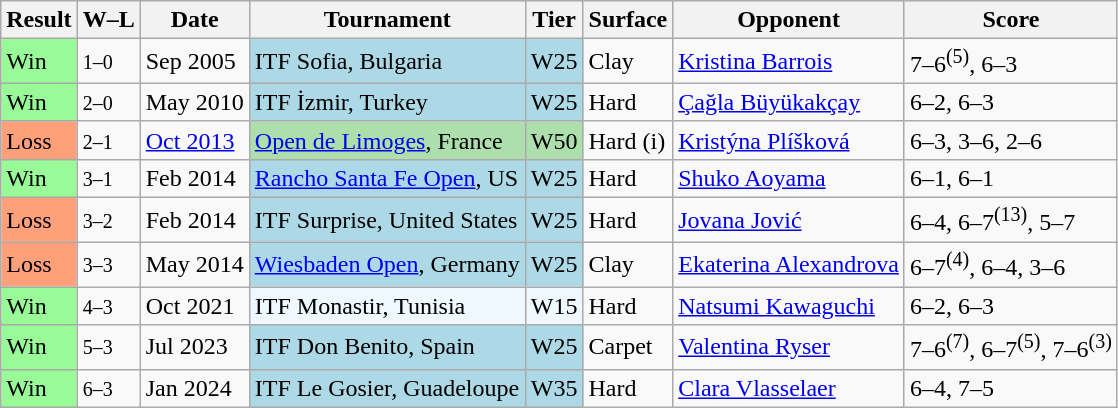<table class="sortable wikitable">
<tr>
<th>Result</th>
<th class="unsortable">W–L</th>
<th>Date</th>
<th>Tournament</th>
<th>Tier</th>
<th>Surface</th>
<th>Opponent</th>
<th class="unsortable">Score</th>
</tr>
<tr>
<td style="background:#98fb98;">Win</td>
<td><small>1–0</small></td>
<td>Sep 2005</td>
<td style="background:lightblue;">ITF Sofia, Bulgaria</td>
<td style="background:lightblue;">W25</td>
<td>Clay</td>
<td> <a href='#'>Kristina Barrois</a></td>
<td>7–6<sup>(5)</sup>, 6–3</td>
</tr>
<tr>
<td style="background:#98fb98;">Win</td>
<td><small>2–0</small></td>
<td>May 2010</td>
<td style="background:lightblue;">ITF İzmir, Turkey</td>
<td style="background:lightblue;">W25</td>
<td>Hard</td>
<td> <a href='#'>Çağla Büyükakçay</a></td>
<td>6–2, 6–3</td>
</tr>
<tr>
<td style="background:#ffa07a;">Loss</td>
<td><small>2–1</small></td>
<td><a href='#'>Oct 2013</a></td>
<td style="background:#addfad;"><a href='#'>Open de Limoges</a>, France</td>
<td style="background:#addfad;">W50</td>
<td>Hard (i)</td>
<td> <a href='#'>Kristýna Plíšková</a></td>
<td>6–3, 3–6, 2–6</td>
</tr>
<tr>
<td style="background:#98fb98;">Win</td>
<td><small>3–1</small></td>
<td>Feb 2014</td>
<td style="background:lightblue;"><a href='#'>Rancho Santa Fe Open</a>, US</td>
<td style="background:lightblue;">W25</td>
<td>Hard</td>
<td> <a href='#'>Shuko Aoyama</a></td>
<td>6–1, 6–1</td>
</tr>
<tr>
<td style="background:#ffa07a;">Loss</td>
<td><small>3–2</small></td>
<td>Feb 2014</td>
<td style="background:lightblue;">ITF Surprise, United States</td>
<td style="background:lightblue;">W25</td>
<td>Hard</td>
<td> <a href='#'>Jovana Jović</a></td>
<td>6–4, 6–7<sup>(13)</sup>, 5–7</td>
</tr>
<tr>
<td style="background:#ffa07a;">Loss</td>
<td><small>3–3</small></td>
<td>May 2014</td>
<td style="background:lightblue;"><a href='#'>Wiesbaden Open</a>, Germany</td>
<td style="background:lightblue;">W25</td>
<td>Clay</td>
<td> <a href='#'>Ekaterina Alexandrova</a></td>
<td>6–7<sup>(4)</sup>, 6–4, 3–6</td>
</tr>
<tr>
<td style="background:#98fb98;">Win</td>
<td><small>4–3</small></td>
<td>Oct 2021</td>
<td style="background:#f0f8ff;">ITF Monastir, Tunisia</td>
<td style="background:#f0f8ff;">W15</td>
<td>Hard</td>
<td> <a href='#'>Natsumi Kawaguchi</a></td>
<td>6–2, 6–3</td>
</tr>
<tr>
<td style="background:#98fb98;">Win</td>
<td><small>5–3</small></td>
<td>Jul 2023</td>
<td style="background:lightblue;">ITF Don Benito, Spain</td>
<td style="background:lightblue;">W25</td>
<td>Carpet</td>
<td> <a href='#'>Valentina Ryser</a></td>
<td>7–6<sup>(7)</sup>, 6–7<sup>(5)</sup>, 7–6<sup>(3)</sup></td>
</tr>
<tr>
<td style="background:#98fb98;">Win</td>
<td><small>6–3</small></td>
<td>Jan 2024</td>
<td style="background:lightblue;">ITF Le Gosier, Guadeloupe</td>
<td style="background:lightblue;">W35</td>
<td>Hard</td>
<td> <a href='#'>Clara Vlasselaer</a></td>
<td>6–4, 7–5</td>
</tr>
</table>
